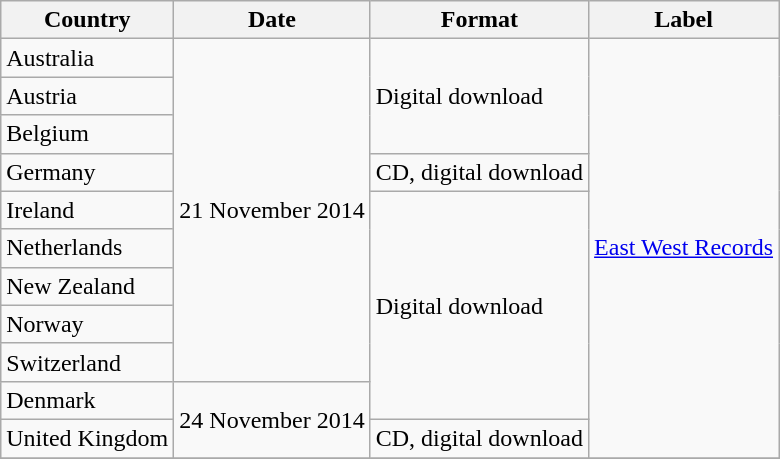<table class="wikitable sortable">
<tr>
<th>Country</th>
<th>Date</th>
<th>Format</th>
<th>Label</th>
</tr>
<tr>
<td>Australia</td>
<td rowspan="9">21 November 2014</td>
<td rowspan="3">Digital download</td>
<td rowspan="11"><a href='#'>East West Records</a></td>
</tr>
<tr>
<td>Austria</td>
</tr>
<tr>
<td>Belgium</td>
</tr>
<tr>
<td>Germany</td>
<td>CD, digital download</td>
</tr>
<tr>
<td>Ireland</td>
<td rowspan="6">Digital download</td>
</tr>
<tr>
<td>Netherlands</td>
</tr>
<tr>
<td>New Zealand</td>
</tr>
<tr>
<td>Norway</td>
</tr>
<tr>
<td>Switzerland</td>
</tr>
<tr>
<td>Denmark</td>
<td rowspan="2">24 November 2014</td>
</tr>
<tr>
<td>United Kingdom</td>
<td>CD, digital download</td>
</tr>
<tr>
</tr>
</table>
